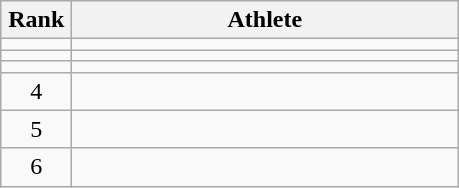<table class=wikitable style="text-align:center">
<tr>
<th width=40>Rank</th>
<th width=250>Athlete</th>
</tr>
<tr>
<td></td>
<td align=left></td>
</tr>
<tr>
<td></td>
<td align=left></td>
</tr>
<tr>
<td></td>
<td align=left></td>
</tr>
<tr>
<td>4</td>
<td align=left></td>
</tr>
<tr>
<td>5</td>
<td align=left></td>
</tr>
<tr>
<td>6</td>
<td align=left></td>
</tr>
</table>
